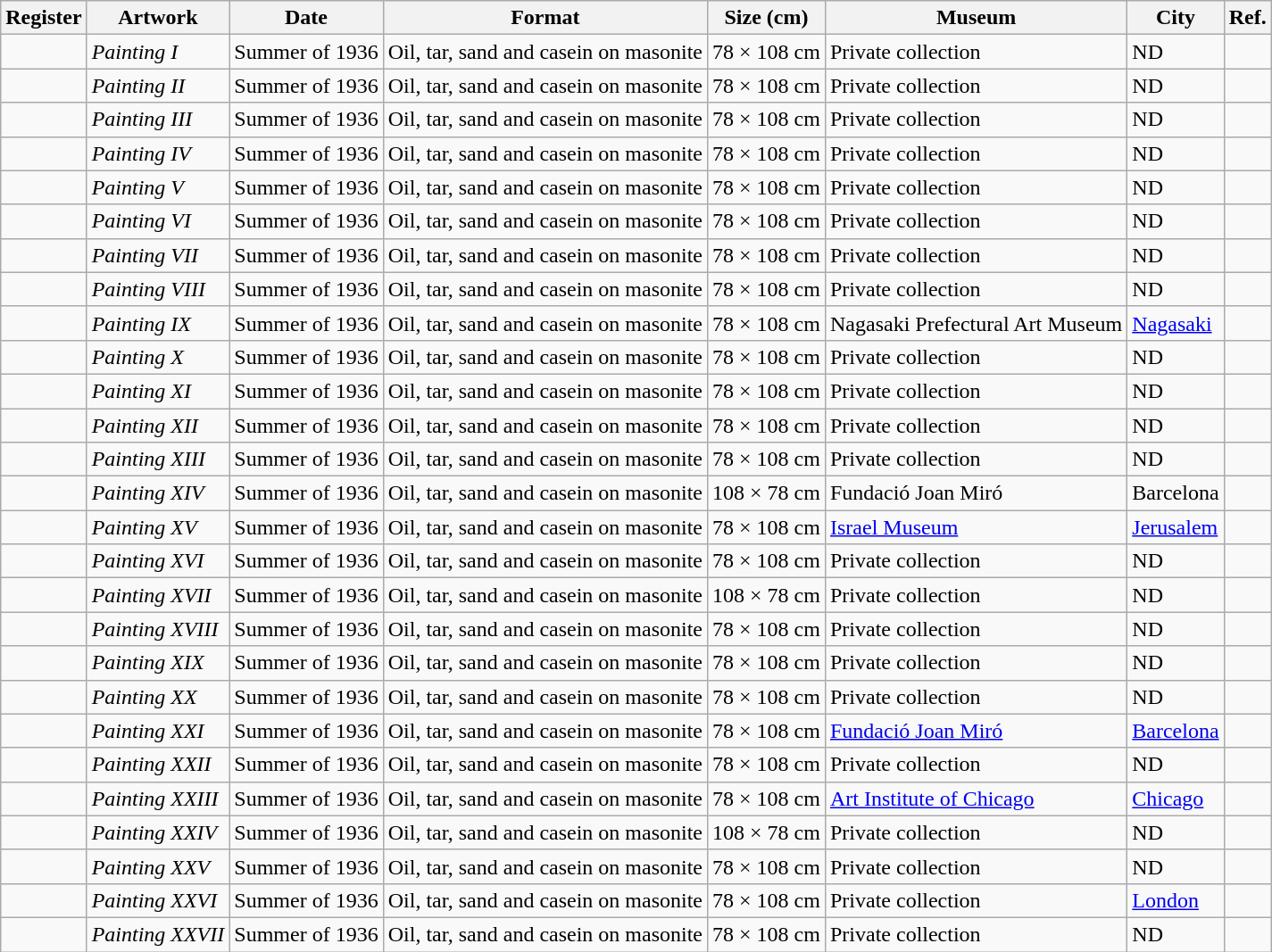<table class="wikitable sortable" border="1">
<tr>
<th>Register</th>
<th>Artwork</th>
<th>Date</th>
<th>Format</th>
<th>Size (cm)</th>
<th>Museum</th>
<th>City</th>
<th>Ref.</th>
</tr>
<tr ----->
<td></td>
<td><em>Painting I</em></td>
<td>Summer of 1936</td>
<td>Oil, tar, sand and casein on masonite</td>
<td>78 × 108 cm</td>
<td>Private collection</td>
<td>ND</td>
<td></td>
</tr>
<tr ----->
<td></td>
<td><em>Painting II</em></td>
<td>Summer of 1936</td>
<td>Oil, tar, sand and casein on masonite</td>
<td>78 × 108 cm</td>
<td>Private collection</td>
<td>ND</td>
<td></td>
</tr>
<tr ----->
<td></td>
<td><em>Painting III</em></td>
<td>Summer of 1936</td>
<td>Oil, tar, sand and casein on masonite</td>
<td>78 × 108 cm</td>
<td>Private collection</td>
<td>ND</td>
<td></td>
</tr>
<tr ----->
<td></td>
<td><em>Painting IV</em></td>
<td>Summer of 1936</td>
<td>Oil, tar, sand and casein on masonite</td>
<td>78 × 108 cm</td>
<td>Private collection</td>
<td>ND</td>
<td></td>
</tr>
<tr ----->
<td></td>
<td><em>Painting V</em></td>
<td>Summer of 1936</td>
<td>Oil, tar, sand and casein on masonite</td>
<td>78 × 108 cm</td>
<td>Private collection</td>
<td>ND</td>
<td></td>
</tr>
<tr ----->
<td></td>
<td><em>Painting VI</em></td>
<td>Summer of 1936</td>
<td>Oil, tar, sand and casein on masonite</td>
<td>78 × 108 cm</td>
<td>Private collection</td>
<td>ND</td>
<td></td>
</tr>
<tr ----->
<td></td>
<td><em>Painting VII</em></td>
<td>Summer of 1936</td>
<td>Oil, tar, sand and casein on masonite</td>
<td>78 × 108 cm</td>
<td>Private collection</td>
<td>ND</td>
<td></td>
</tr>
<tr ----->
<td></td>
<td><em>Painting VIII</em></td>
<td>Summer of 1936</td>
<td>Oil, tar, sand and casein on masonite</td>
<td>78 × 108 cm</td>
<td>Private collection</td>
<td>ND</td>
<td></td>
</tr>
<tr ----->
<td></td>
<td><em>Painting IX</em></td>
<td>Summer of 1936</td>
<td>Oil, tar, sand and casein on masonite</td>
<td>78 × 108 cm</td>
<td>Nagasaki Prefectural Art Museum</td>
<td><a href='#'>Nagasaki</a></td>
<td></td>
</tr>
<tr ----->
<td></td>
<td><em>Painting X</em></td>
<td>Summer of 1936</td>
<td>Oil, tar, sand and casein on masonite</td>
<td>78 × 108 cm</td>
<td>Private collection</td>
<td>ND</td>
<td></td>
</tr>
<tr ----->
<td></td>
<td><em>Painting XI</em></td>
<td>Summer of 1936</td>
<td>Oil, tar, sand and casein on masonite</td>
<td>78 × 108 cm</td>
<td>Private collection</td>
<td>ND</td>
<td></td>
</tr>
<tr ----->
<td></td>
<td><em>Painting XII</em></td>
<td>Summer of 1936</td>
<td>Oil, tar, sand and casein on masonite</td>
<td>78 × 108 cm</td>
<td>Private collection</td>
<td>ND</td>
<td></td>
</tr>
<tr ----->
<td></td>
<td><em>Painting XIII</em></td>
<td>Summer of 1936</td>
<td>Oil, tar, sand and casein on masonite</td>
<td>78 × 108 cm</td>
<td>Private collection</td>
<td>ND</td>
<td></td>
</tr>
<tr ----->
<td></td>
<td><em>Painting XIV</em></td>
<td>Summer of 1936</td>
<td>Oil, tar, sand and casein on masonite</td>
<td>108 × 78 cm</td>
<td>Fundació Joan Miró</td>
<td>Barcelona</td>
<td></td>
</tr>
<tr ----->
<td></td>
<td><em>Painting XV</em></td>
<td>Summer of 1936</td>
<td>Oil, tar, sand and casein on masonite</td>
<td>78 × 108 cm</td>
<td><a href='#'>Israel Museum</a></td>
<td><a href='#'>Jerusalem</a></td>
<td></td>
</tr>
<tr ----->
<td></td>
<td><em>Painting XVI</em></td>
<td>Summer of 1936</td>
<td>Oil, tar, sand and casein on masonite</td>
<td>78 × 108 cm</td>
<td>Private collection</td>
<td>ND</td>
<td></td>
</tr>
<tr ----->
<td></td>
<td><em>Painting XVII</em></td>
<td>Summer of 1936</td>
<td>Oil, tar, sand and casein on masonite</td>
<td>108 × 78 cm</td>
<td>Private collection</td>
<td>ND</td>
<td></td>
</tr>
<tr ----->
<td></td>
<td><em>Painting XVIII</em></td>
<td>Summer of 1936</td>
<td>Oil, tar, sand and casein on masonite</td>
<td>78 × 108 cm</td>
<td>Private collection</td>
<td>ND</td>
<td></td>
</tr>
<tr ----->
<td></td>
<td><em>Painting XIX</em></td>
<td>Summer of 1936</td>
<td>Oil, tar, sand and casein on masonite</td>
<td>78 × 108 cm</td>
<td>Private collection</td>
<td>ND</td>
<td></td>
</tr>
<tr ----->
<td></td>
<td><em>Painting XX</em></td>
<td>Summer of 1936</td>
<td>Oil, tar, sand and casein on masonite</td>
<td>78 × 108 cm</td>
<td>Private collection</td>
<td>ND</td>
<td></td>
</tr>
<tr ----->
<td></td>
<td><em>Painting XXI</em></td>
<td>Summer of 1936</td>
<td>Oil, tar, sand and casein on masonite</td>
<td>78 × 108 cm</td>
<td><a href='#'>Fundació Joan Miró</a></td>
<td><a href='#'>Barcelona</a></td>
<td></td>
</tr>
<tr ----->
<td></td>
<td><em>Painting XXII</em></td>
<td>Summer of 1936</td>
<td>Oil, tar, sand and casein on masonite</td>
<td>78 × 108 cm</td>
<td>Private collection</td>
<td>ND</td>
<td></td>
</tr>
<tr ----->
<td></td>
<td><em>Painting XXIII</em></td>
<td>Summer of 1936</td>
<td>Oil, tar, sand and casein on masonite</td>
<td>78 × 108 cm</td>
<td><a href='#'>Art Institute of Chicago</a></td>
<td><a href='#'>Chicago</a></td>
<td></td>
</tr>
<tr ----->
<td></td>
<td><em>Painting XXIV</em></td>
<td>Summer of 1936</td>
<td>Oil, tar, sand and casein on masonite</td>
<td>108 × 78 cm</td>
<td>Private collection</td>
<td>ND</td>
<td></td>
</tr>
<tr ----->
<td></td>
<td><em>Painting XXV</em></td>
<td>Summer of 1936</td>
<td>Oil, tar, sand and casein on masonite</td>
<td>78 × 108 cm</td>
<td>Private collection</td>
<td>ND</td>
<td></td>
</tr>
<tr ----->
<td></td>
<td><em>Painting XXVI</em></td>
<td>Summer of 1936</td>
<td>Oil, tar, sand and casein on masonite</td>
<td>78 × 108 cm</td>
<td>Private collection</td>
<td><a href='#'>London</a></td>
<td></td>
</tr>
<tr ----->
<td></td>
<td><em>Painting XXVII</em></td>
<td>Summer of 1936</td>
<td>Oil, tar, sand and casein on masonite</td>
<td>78 × 108 cm</td>
<td>Private collection</td>
<td>ND</td>
<td></td>
</tr>
</table>
